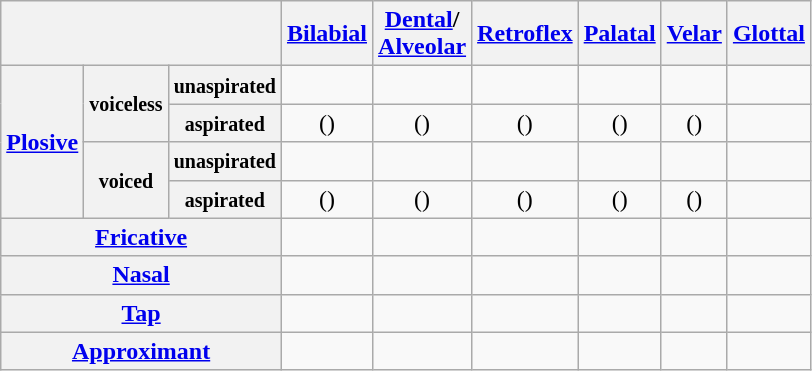<table class=wikitable style=text-align:center>
<tr>
<th colspan=3></th>
<th><a href='#'>Bilabial</a></th>
<th><a href='#'>Dental</a>/<br><a href='#'>Alveolar</a></th>
<th><a href='#'>Retroflex</a></th>
<th><a href='#'>Palatal</a></th>
<th><a href='#'>Velar</a></th>
<th><a href='#'>Glottal</a></th>
</tr>
<tr>
<th rowspan=4><a href='#'>Plosive</a></th>
<th rowspan=2><small>voiceless</small></th>
<th><small>unaspirated</small></th>
<td></td>
<td></td>
<td></td>
<td></td>
<td></td>
<td></td>
</tr>
<tr>
<th><small>aspirated</small></th>
<td>()</td>
<td>()</td>
<td>()</td>
<td>()</td>
<td>()</td>
<td></td>
</tr>
<tr>
<th rowspan=2><small>voiced</small></th>
<th><small>unaspirated</small></th>
<td></td>
<td></td>
<td></td>
<td></td>
<td></td>
<td></td>
</tr>
<tr>
<th><small>aspirated</small></th>
<td>()</td>
<td>()</td>
<td>()</td>
<td>()</td>
<td>()</td>
<td></td>
</tr>
<tr>
<th colspan=3><a href='#'>Fricative</a></th>
<td></td>
<td></td>
<td></td>
<td></td>
<td></td>
<td></td>
</tr>
<tr>
<th colspan=3><a href='#'>Nasal</a></th>
<td></td>
<td></td>
<td></td>
<td></td>
<td></td>
<td></td>
</tr>
<tr>
<th colspan=3><a href='#'>Tap</a></th>
<td></td>
<td></td>
<td></td>
<td></td>
<td></td>
<td></td>
</tr>
<tr>
<th colspan=3><a href='#'>Approximant</a></th>
<td></td>
<td></td>
<td></td>
<td></td>
<td></td>
<td></td>
</tr>
</table>
